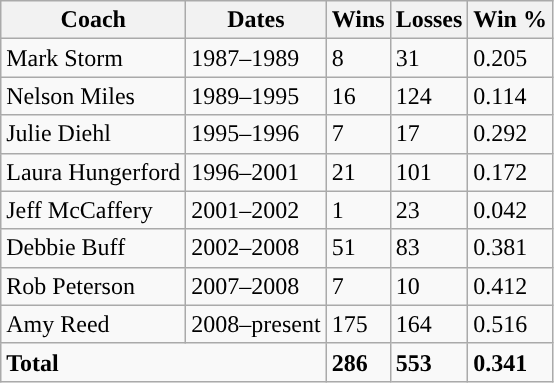<table class="wikitable">
<tr>
<th width=px>Coach</th>
<th width=px>Dates</th>
<th width=px>Wins</th>
<th width=px>Losses</th>
<th width=px>Win %</th>
</tr>
<tr>
<td>Mark Storm</td>
<td>1987–1989</td>
<td>8</td>
<td>31</td>
<td>0.205</td>
</tr>
<tr>
<td>Nelson Miles</td>
<td>1989–1995</td>
<td>16</td>
<td>124</td>
<td>0.114</td>
</tr>
<tr>
<td>Julie Diehl</td>
<td>1995–1996</td>
<td>7</td>
<td>17</td>
<td>0.292</td>
</tr>
<tr>
<td>Laura Hungerford</td>
<td>1996–2001</td>
<td>21</td>
<td>101</td>
<td>0.172</td>
</tr>
<tr>
<td>Jeff McCaffery</td>
<td>2001–2002</td>
<td>1</td>
<td>23</td>
<td>0.042</td>
</tr>
<tr>
<td>Debbie Buff</td>
<td>2002–2008</td>
<td>51</td>
<td>83</td>
<td>0.381</td>
</tr>
<tr>
<td>Rob Peterson</td>
<td>2007–2008</td>
<td>7</td>
<td>10</td>
<td>0.412</td>
</tr>
<tr>
<td>Amy Reed</td>
<td>2008–present</td>
<td>175</td>
<td>164</td>
<td>0.516</td>
</tr>
<tr>
<td colspan=2><strong>Total</strong></td>
<td><strong>286</strong></td>
<td><strong>553</strong></td>
<td><strong>0.341</strong></td>
</tr>
</table>
